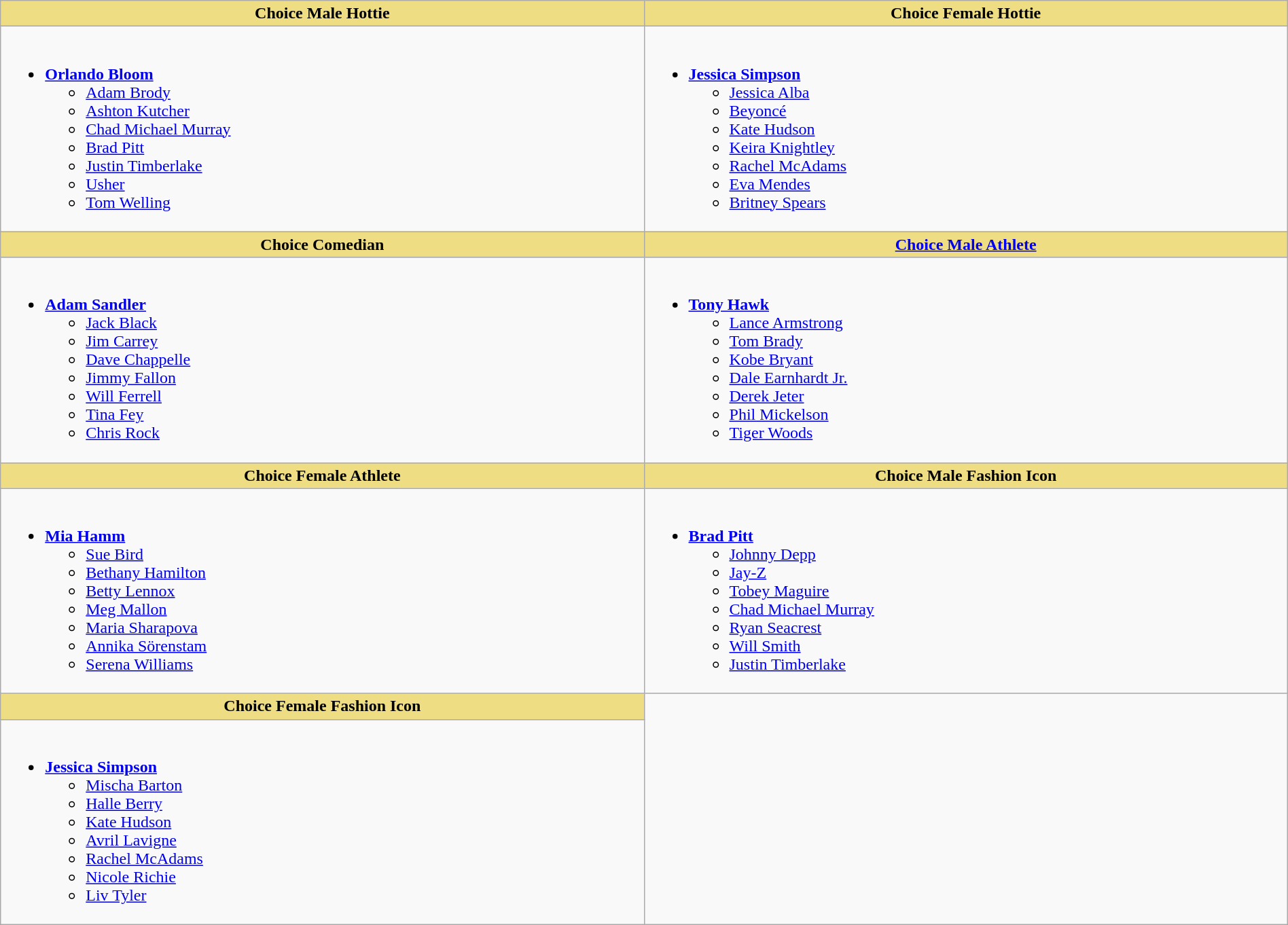<table class="wikitable" style="width:100%">
<tr>
<th style="background:#EEDD82; width:50%">Choice Male Hottie</th>
<th style="background:#EEDD82; width:50%">Choice Female Hottie</th>
</tr>
<tr>
<td valign="top"><br><ul><li><strong><a href='#'>Orlando Bloom</a></strong><ul><li><a href='#'>Adam Brody</a></li><li><a href='#'>Ashton Kutcher</a></li><li><a href='#'>Chad Michael Murray</a></li><li><a href='#'>Brad Pitt</a></li><li><a href='#'>Justin Timberlake</a></li><li><a href='#'>Usher</a></li><li><a href='#'>Tom Welling</a></li></ul></li></ul></td>
<td valign="top"><br><ul><li><strong><a href='#'>Jessica Simpson</a></strong><ul><li><a href='#'>Jessica Alba</a></li><li><a href='#'>Beyoncé</a></li><li><a href='#'>Kate Hudson</a></li><li><a href='#'>Keira Knightley</a></li><li><a href='#'>Rachel McAdams</a></li><li><a href='#'>Eva Mendes</a></li><li><a href='#'>Britney Spears</a></li></ul></li></ul></td>
</tr>
<tr>
<th style="background:#EEDD82; width:50%">Choice Comedian</th>
<th style="background:#EEDD82; width:50%"><a href='#'>Choice Male Athlete</a></th>
</tr>
<tr>
<td valign="top"><br><ul><li><strong><a href='#'>Adam Sandler</a></strong><ul><li><a href='#'>Jack Black</a></li><li><a href='#'>Jim Carrey</a></li><li><a href='#'>Dave Chappelle</a></li><li><a href='#'>Jimmy Fallon</a></li><li><a href='#'>Will Ferrell</a></li><li><a href='#'>Tina Fey</a></li><li><a href='#'>Chris Rock</a></li></ul></li></ul></td>
<td valign="top"><br><ul><li><strong><a href='#'>Tony Hawk</a></strong><ul><li><a href='#'>Lance Armstrong</a></li><li><a href='#'>Tom Brady</a></li><li><a href='#'>Kobe Bryant</a></li><li><a href='#'>Dale Earnhardt Jr.</a></li><li><a href='#'>Derek Jeter</a></li><li><a href='#'>Phil Mickelson</a></li><li><a href='#'>Tiger Woods</a></li></ul></li></ul></td>
</tr>
<tr>
<th style="background:#EEDD82; width:50%">Choice Female Athlete</th>
<th style="background:#EEDD82; width:50%">Choice Male Fashion Icon</th>
</tr>
<tr>
<td valign="top"><br><ul><li><strong><a href='#'>Mia Hamm</a></strong><ul><li><a href='#'>Sue Bird</a></li><li><a href='#'>Bethany Hamilton</a></li><li><a href='#'>Betty Lennox</a></li><li><a href='#'>Meg Mallon</a></li><li><a href='#'>Maria Sharapova</a></li><li><a href='#'>Annika Sörenstam</a></li><li><a href='#'>Serena Williams</a></li></ul></li></ul></td>
<td valign="top"><br><ul><li><strong><a href='#'>Brad Pitt</a></strong><ul><li><a href='#'>Johnny Depp</a></li><li><a href='#'>Jay-Z</a></li><li><a href='#'>Tobey Maguire</a></li><li><a href='#'>Chad Michael Murray</a></li><li><a href='#'>Ryan Seacrest</a></li><li><a href='#'>Will Smith</a></li><li><a href='#'>Justin Timberlake</a></li></ul></li></ul></td>
</tr>
<tr>
<th style="background:#EEDD82;">Choice Female Fashion Icon</th>
</tr>
<tr>
<td valign="top"><br><ul><li><strong><a href='#'>Jessica Simpson</a></strong><ul><li><a href='#'>Mischa Barton</a></li><li><a href='#'>Halle Berry</a></li><li><a href='#'>Kate Hudson</a></li><li><a href='#'>Avril Lavigne</a></li><li><a href='#'>Rachel McAdams</a></li><li><a href='#'>Nicole Richie</a></li><li><a href='#'>Liv Tyler</a></li></ul></li></ul></td>
</tr>
</table>
